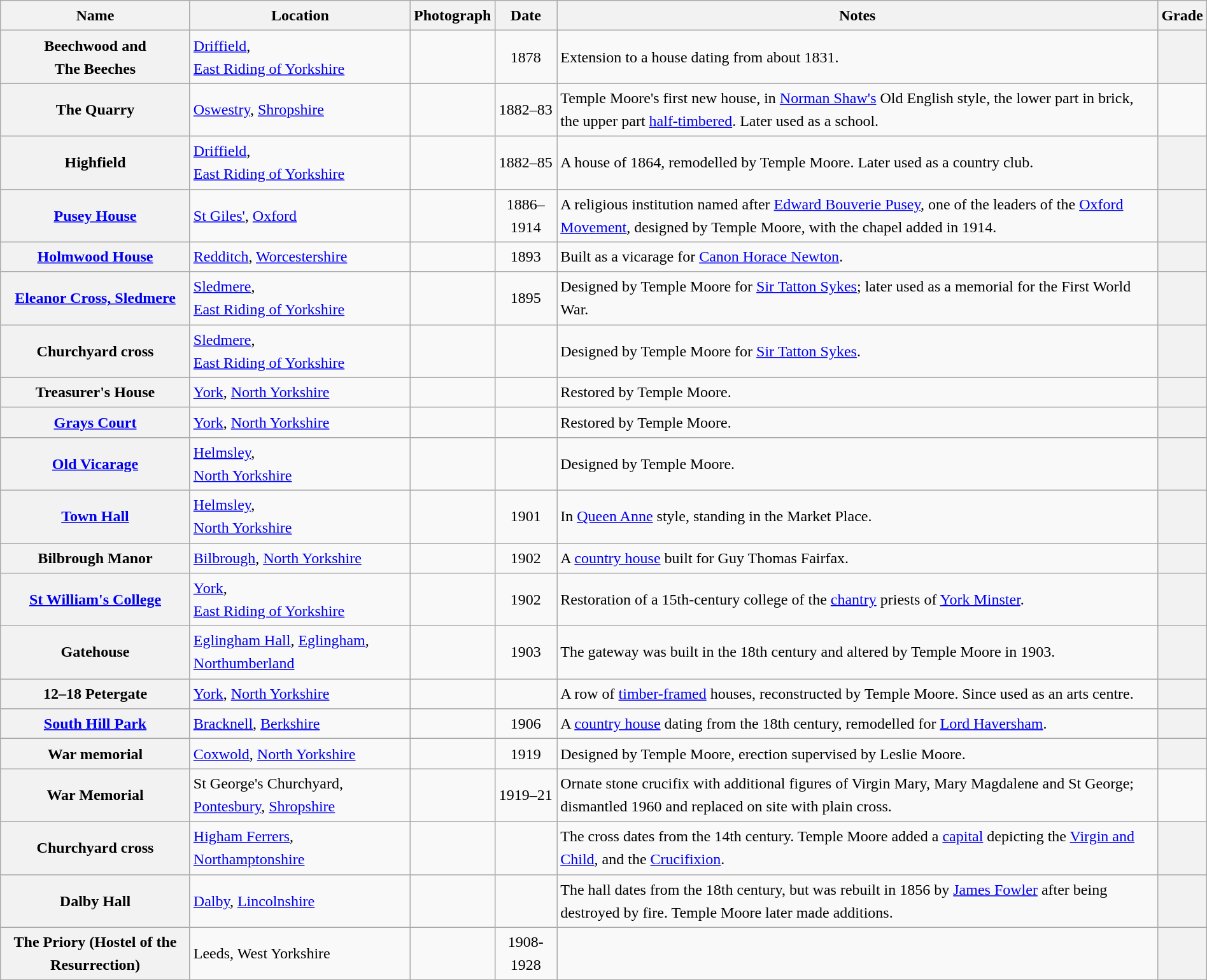<table class="wikitable sortable plainrowheaders" style="width:100%;border:0px;text-align:left;line-height:150%;">
<tr>
<th style="col" style="width:120px">Name</th>
<th style="col" style="width:150px">Location</th>
<th style="col" style="width:100px" class="unsortable">Photograph</th>
<th style="col" style="width:80px">Date</th>
<th scope="col" class="unsortable">Notes</th>
<th style="col" style="width:24px">Grade</th>
</tr>
<tr>
<th scope="row">Beechwood and<br>The Beeches</th>
<td><a href='#'>Driffield</a>,<br><a href='#'>East Riding of Yorkshire</a><br><small></small></td>
<td></td>
<td align="center">1878</td>
<td>Extension to a house dating from about 1831.</td>
<th></th>
</tr>
<tr>
<th scope="row">The Quarry</th>
<td><a href='#'>Oswestry</a>, <a href='#'>Shropshire</a><br><small></small></td>
<td></td>
<td align="center">1882–83</td>
<td>Temple Moore's first new house, in <a href='#'>Norman Shaw's</a> Old English style, the lower part in brick, the upper part <a href='#'>half-timbered</a>.  Later used as a school.</td>
<td></td>
</tr>
<tr>
<th scope="row">Highfield</th>
<td><a href='#'>Driffield</a>,<br><a href='#'>East Riding of Yorkshire</a><br><small></small></td>
<td></td>
<td align="center">1882–85</td>
<td>A house of 1864, remodelled by Temple Moore.  Later used as a country club.</td>
<th></th>
</tr>
<tr>
<th scope="row"><a href='#'>Pusey House</a></th>
<td><a href='#'>St Giles'</a>, <a href='#'>Oxford</a><br><small></small></td>
<td></td>
<td align="center">1886–1914</td>
<td>A religious institution named after <a href='#'>Edward Bouverie Pusey</a>, one of the leaders of the <a href='#'>Oxford Movement</a>, designed by Temple Moore, with the chapel added in 1914.</td>
<th></th>
</tr>
<tr>
<th scope="row"><a href='#'>Holmwood House</a></th>
<td><a href='#'>Redditch</a>, <a href='#'>Worcestershire</a><br><small></small></td>
<td></td>
<td align="center">1893</td>
<td>Built as a vicarage for <a href='#'>Canon Horace Newton</a>.</td>
<th></th>
</tr>
<tr>
<th scope="row"><a href='#'>Eleanor Cross, Sledmere</a></th>
<td><a href='#'>Sledmere</a>,<br><a href='#'>East Riding of Yorkshire</a><br><small></small></td>
<td></td>
<td align="center">1895</td>
<td>Designed by Temple Moore for <a href='#'>Sir Tatton Sykes</a>; later used as a memorial for the First World War.</td>
<th></th>
</tr>
<tr>
<th scope="row">Churchyard cross</th>
<td><a href='#'>Sledmere</a>,<br><a href='#'>East Riding of Yorkshire</a><br><small></small></td>
<td></td>
<td align="center"></td>
<td>Designed by Temple Moore for <a href='#'>Sir Tatton Sykes</a>.</td>
<th></th>
</tr>
<tr>
<th scope="row">Treasurer's House</th>
<td><a href='#'>York</a>, <a href='#'>North Yorkshire</a><br><small></small></td>
<td></td>
<td align="center"></td>
<td>Restored by Temple Moore.</td>
<th></th>
</tr>
<tr>
<th scope="row"><a href='#'>Grays Court</a></th>
<td><a href='#'>York</a>, <a href='#'>North Yorkshire</a><br><small></small></td>
<td></td>
<td align="center"></td>
<td>Restored by Temple Moore.</td>
<th></th>
</tr>
<tr>
<th scope="row"><a href='#'>Old Vicarage</a></th>
<td><a href='#'>Helmsley</a>,<br><a href='#'>North Yorkshire</a></td>
<td></td>
<td align="center"></td>
<td>Designed by Temple Moore.</td>
<th></th>
</tr>
<tr>
<th scope="row"><a href='#'>Town Hall</a></th>
<td><a href='#'>Helmsley</a>,<br><a href='#'>North Yorkshire</a><br><small></small></td>
<td></td>
<td align="center">1901</td>
<td>In <a href='#'>Queen Anne</a> style, standing in the Market Place.</td>
<th></th>
</tr>
<tr>
<th scope="row">Bilbrough Manor</th>
<td><a href='#'>Bilbrough</a>, <a href='#'>North Yorkshire</a><br><small></small></td>
<td></td>
<td align="center">1902</td>
<td>A <a href='#'>country house</a> built for Guy Thomas Fairfax.</td>
<th></th>
</tr>
<tr>
<th scope="row"><a href='#'>St William's College</a></th>
<td><a href='#'>York</a>,<br><a href='#'>East Riding of Yorkshire</a><br><small></small></td>
<td></td>
<td align="center">1902</td>
<td>Restoration of a 15th-century college of the <a href='#'>chantry</a> priests of <a href='#'>York Minster</a>.</td>
<th></th>
</tr>
<tr>
<th scope="row">Gatehouse</th>
<td><a href='#'>Eglingham Hall</a>, <a href='#'>Eglingham</a>, <a href='#'>Northumberland</a><br><small></small></td>
<td></td>
<td align="center">1903</td>
<td>The gateway was built in the 18th century and altered by Temple Moore in 1903. </td>
<th></th>
</tr>
<tr>
<th scope="row">12–18 Petergate</th>
<td><a href='#'>York</a>, <a href='#'>North Yorkshire</a><br><small></small></td>
<td></td>
<td align="center"></td>
<td>A row of <a href='#'>timber-framed</a> houses, reconstructed by Temple Moore.  Since used as an arts centre.</td>
<th></th>
</tr>
<tr>
<th scope="row"><a href='#'>South Hill Park</a></th>
<td><a href='#'>Bracknell</a>, <a href='#'>Berkshire</a><br><small></small></td>
<td></td>
<td align="center">1906</td>
<td>A <a href='#'>country house</a> dating from the 18th century, remodelled for <a href='#'>Lord Haversham</a>. </td>
<th></th>
</tr>
<tr>
<th scope="row">War memorial</th>
<td><a href='#'>Coxwold</a>, <a href='#'>North Yorkshire</a><br><small></small></td>
<td></td>
<td align="center">1919</td>
<td>Designed by Temple Moore, erection supervised by Leslie Moore.</td>
<th></th>
</tr>
<tr>
<th scope="row">War Memorial</th>
<td>St George's Churchyard, <a href='#'>Pontesbury</a>, <a href='#'>Shropshire</a><br><small></small></td>
<td></td>
<td align="center">1919–21</td>
<td>Ornate stone crucifix with additional figures of Virgin Mary, Mary Magdalene and St George; dismantled 1960 and replaced on site with plain cross.</td>
<td></td>
</tr>
<tr>
<th scope="row">Churchyard cross</th>
<td><a href='#'>Higham Ferrers</a>, <a href='#'>Northamptonshire</a><br><small></small></td>
<td></td>
<td align="center"></td>
<td>The cross dates from the 14th century.  Temple Moore added a <a href='#'>capital</a> depicting the <a href='#'>Virgin and Child</a>, and the <a href='#'>Crucifixion</a>.</td>
<th></th>
</tr>
<tr>
<th scope="row">Dalby Hall</th>
<td><a href='#'>Dalby</a>, <a href='#'>Lincolnshire</a><br><small></small></td>
<td></td>
<td align="center"></td>
<td>The hall dates from the 18th century, but was rebuilt in 1856 by <a href='#'>James Fowler</a> after being destroyed by fire.  Temple Moore later made additions. </td>
<th></th>
</tr>
<tr>
<th scope="row">The Priory (Hostel of the Resurrection)</th>
<td>Leeds, West Yorkshire</td>
<td></td>
<td align="center">1908-1928</td>
<td></td>
<th></th>
</tr>
<tr>
</tr>
</table>
